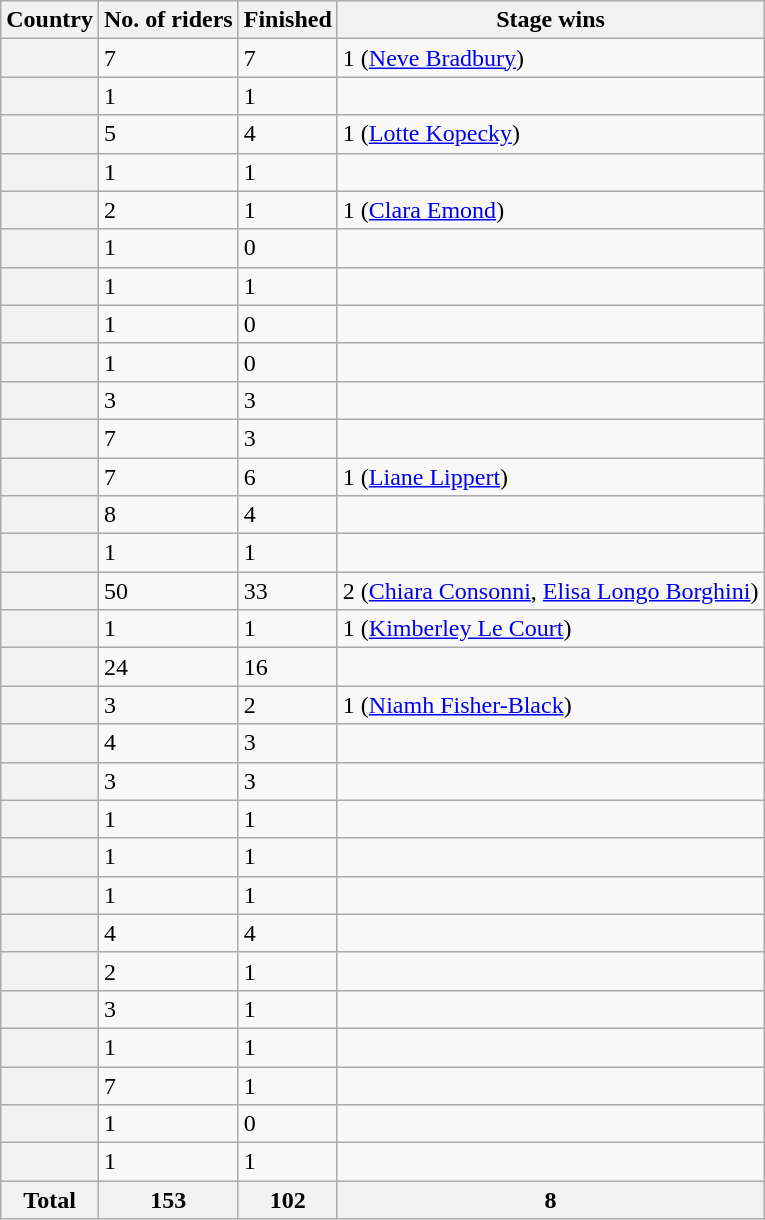<table class="wikitable sortable plainrowheaders">
<tr>
<th scope="col">Country</th>
<th scope="col">No. of riders</th>
<th scope="col">Finished</th>
<th scope="col">Stage wins</th>
</tr>
<tr>
<th scope="row"></th>
<td>7</td>
<td>7</td>
<td>1 (<a href='#'>Neve Bradbury</a>)</td>
</tr>
<tr>
<th scope="row"></th>
<td>1</td>
<td>1</td>
<td></td>
</tr>
<tr>
<th scope="row"></th>
<td>5</td>
<td>4</td>
<td>1 (<a href='#'>Lotte Kopecky</a>)</td>
</tr>
<tr>
<th scope="row"></th>
<td>1</td>
<td>1</td>
<td></td>
</tr>
<tr>
<th scope="row"></th>
<td>2</td>
<td>1</td>
<td>1 (<a href='#'>Clara Emond</a>)</td>
</tr>
<tr>
<th scope="row"></th>
<td>1</td>
<td>0</td>
<td></td>
</tr>
<tr>
<th scope="row"></th>
<td>1</td>
<td>1</td>
<td></td>
</tr>
<tr>
<th scope="row"></th>
<td>1</td>
<td>0</td>
<td></td>
</tr>
<tr>
<th scope="row"></th>
<td>1</td>
<td>0</td>
<td></td>
</tr>
<tr>
<th scope="row"></th>
<td>3</td>
<td>3</td>
<td></td>
</tr>
<tr>
<th scope="row"></th>
<td>7</td>
<td>3</td>
<td></td>
</tr>
<tr>
<th scope="row"></th>
<td>7</td>
<td>6</td>
<td>1 (<a href='#'>Liane Lippert</a>)</td>
</tr>
<tr>
<th scope="row"></th>
<td>8</td>
<td>4</td>
<td></td>
</tr>
<tr>
<th scope="row"></th>
<td>1</td>
<td>1</td>
<td></td>
</tr>
<tr>
<th scope="row"></th>
<td>50</td>
<td>33</td>
<td>2 (<a href='#'>Chiara Consonni</a>, <a href='#'>Elisa Longo Borghini</a>)</td>
</tr>
<tr>
<th scope="row"></th>
<td>1</td>
<td>1</td>
<td>1 (<a href='#'>Kimberley Le Court</a>)</td>
</tr>
<tr>
<th scope="row"></th>
<td>24</td>
<td>16</td>
<td></td>
</tr>
<tr>
<th scope="row"></th>
<td>3</td>
<td>2</td>
<td>1 (<a href='#'>Niamh Fisher-Black</a>)</td>
</tr>
<tr>
<th scope="row"></th>
<td>4</td>
<td>3</td>
<td></td>
</tr>
<tr>
<th scope="row"></th>
<td>3</td>
<td>3</td>
<td></td>
</tr>
<tr>
<th scope="row"></th>
<td>1</td>
<td>1</td>
<td></td>
</tr>
<tr>
<th scope="row"></th>
<td>1</td>
<td>1</td>
<td></td>
</tr>
<tr>
<th scope="row"></th>
<td>1</td>
<td>1</td>
<td></td>
</tr>
<tr>
<th scope="row"></th>
<td>4</td>
<td>4</td>
<td></td>
</tr>
<tr>
<th scope="row"></th>
<td>2</td>
<td>1</td>
<td></td>
</tr>
<tr>
<th scope="row"></th>
<td>3</td>
<td>1</td>
<td></td>
</tr>
<tr>
<th scope="row"></th>
<td>1</td>
<td>1</td>
<td></td>
</tr>
<tr>
<th scope="row"></th>
<td>7</td>
<td>1</td>
<td></td>
</tr>
<tr>
<th scope="row"></th>
<td>1</td>
<td>0</td>
<td></td>
</tr>
<tr>
<th scope="row"></th>
<td>1</td>
<td>1</td>
<td></td>
</tr>
<tr>
<th scope="row">Total</th>
<th>153</th>
<th>102</th>
<th>8</th>
</tr>
</table>
